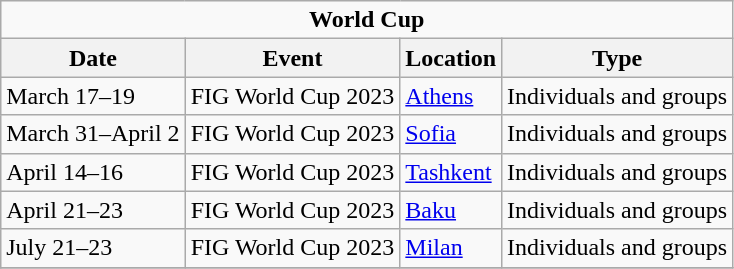<table class="wikitable">
<tr>
<td colspan="4" style="text-align:center;"><strong>World Cup</strong></td>
</tr>
<tr>
<th>Date</th>
<th>Event</th>
<th>Location</th>
<th>Type</th>
</tr>
<tr>
<td>March 17–19</td>
<td>FIG World Cup 2023</td>
<td>  <a href='#'>Athens</a></td>
<td>Individuals and groups</td>
</tr>
<tr>
<td>March 31–April 2</td>
<td>FIG World Cup 2023</td>
<td>  <a href='#'>Sofia</a></td>
<td>Individuals and groups</td>
</tr>
<tr>
<td>April 14–16</td>
<td>FIG World Cup 2023</td>
<td>  <a href='#'>Tashkent</a></td>
<td>Individuals and groups</td>
</tr>
<tr>
<td>April 21–23</td>
<td>FIG World Cup 2023</td>
<td>  <a href='#'>Baku</a></td>
<td>Individuals and groups</td>
</tr>
<tr>
<td>July 21–23</td>
<td>FIG World Cup 2023</td>
<td>  <a href='#'>Milan</a></td>
<td>Individuals and groups</td>
</tr>
<tr>
</tr>
</table>
